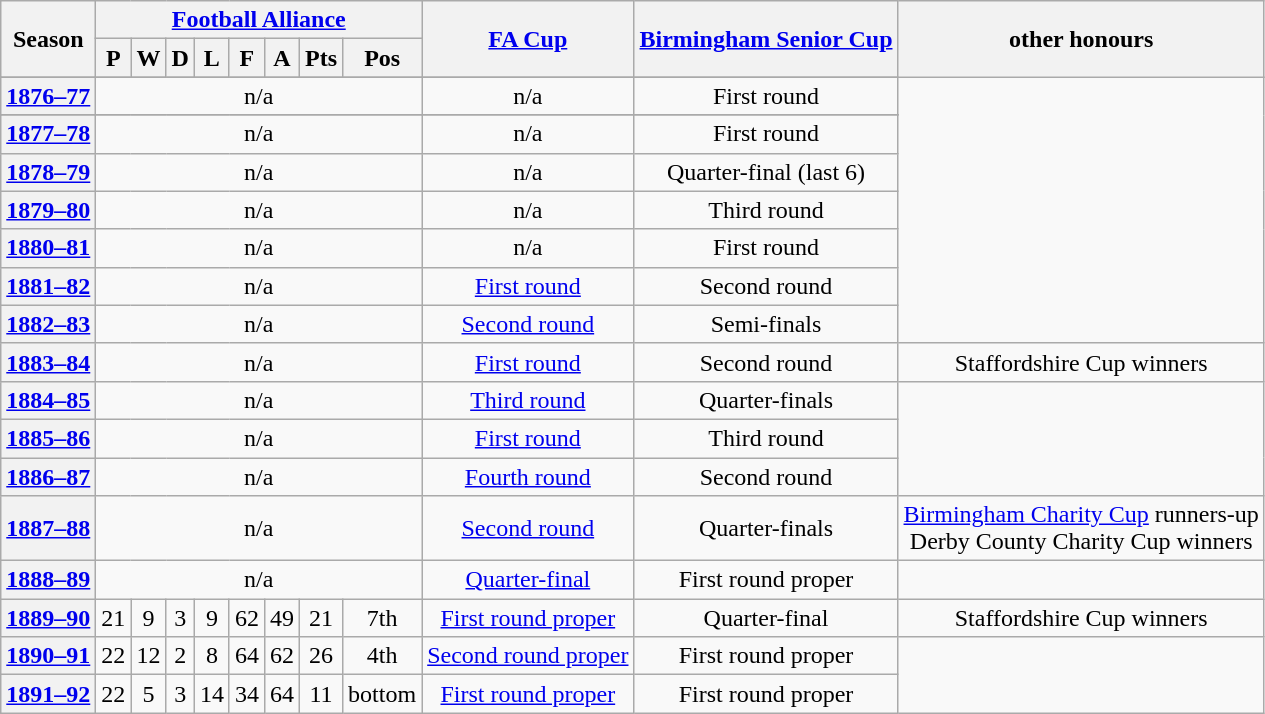<table class="wikitable plainrowheaders" style="text-align: center">
<tr>
<th rowspan=2>Season</th>
<th colspan=8><a href='#'>Football Alliance</a></th>
<th rowspan=2><a href='#'>FA Cup</a></th>
<th rowspan=2><a href='#'>Birmingham Senior Cup</a></th>
<th rowspan=2>other honours</th>
</tr>
<tr>
<th>P</th>
<th>W</th>
<th>D</th>
<th>L</th>
<th>F</th>
<th>A</th>
<th>Pts</th>
<th>Pos</th>
</tr>
<tr>
</tr>
<tr>
<th scope=row><a href='#'>1876–77</a></th>
<td colspan=8>n/a</td>
<td>n/a</td>
<td>First round</td>
</tr>
<tr>
</tr>
<tr>
<th scope=row><a href='#'>1877–78</a></th>
<td colspan=8>n/a</td>
<td>n/a</td>
<td>First round</td>
</tr>
<tr>
<th scope=row><a href='#'>1878–79</a></th>
<td colspan=8>n/a</td>
<td>n/a</td>
<td>Quarter-final (last 6)</td>
</tr>
<tr>
<th scope=row><a href='#'>1879–80</a></th>
<td colspan=8>n/a</td>
<td>n/a</td>
<td>Third round</td>
</tr>
<tr>
<th scope=row><a href='#'>1880–81</a></th>
<td colspan=8>n/a</td>
<td>n/a</td>
<td>First round</td>
</tr>
<tr>
<th scope=row><a href='#'>1881–82</a></th>
<td colspan=8>n/a</td>
<td><a href='#'>First round</a></td>
<td>Second round</td>
</tr>
<tr>
<th scope=row><a href='#'>1882–83</a></th>
<td colspan=8>n/a</td>
<td><a href='#'>Second round</a></td>
<td>Semi-finals</td>
</tr>
<tr>
<th scope=row><a href='#'>1883–84</a></th>
<td colspan=8>n/a</td>
<td><a href='#'>First round</a></td>
<td>Second round</td>
<td>Staffordshire Cup winners</td>
</tr>
<tr>
<th scope=row><a href='#'>1884–85</a></th>
<td colspan=8>n/a</td>
<td><a href='#'>Third round</a></td>
<td>Quarter-finals</td>
</tr>
<tr>
<th scope=row><a href='#'>1885–86</a></th>
<td colspan=8>n/a</td>
<td><a href='#'>First round</a></td>
<td>Third round</td>
</tr>
<tr>
<th scope=row><a href='#'>1886–87</a></th>
<td colspan=8>n/a</td>
<td><a href='#'>Fourth round</a></td>
<td>Second round</td>
</tr>
<tr>
<th scope=row><a href='#'>1887–88</a></th>
<td colspan=8>n/a</td>
<td><a href='#'>Second round</a></td>
<td>Quarter-finals</td>
<td><a href='#'>Birmingham Charity Cup</a> runners-up<br>Derby County Charity Cup winners</td>
</tr>
<tr>
<th scope=row><a href='#'>1888–89</a></th>
<td colspan=8>n/a</td>
<td><a href='#'>Quarter-final</a></td>
<td>First round proper</td>
</tr>
<tr>
<th scope=row><a href='#'>1889–90</a></th>
<td>21</td>
<td>9</td>
<td>3</td>
<td>9</td>
<td>62</td>
<td>49</td>
<td>21</td>
<td>7th</td>
<td><a href='#'>First round proper</a></td>
<td>Quarter-final</td>
<td>Staffordshire Cup winners</td>
</tr>
<tr>
<th scope=row><a href='#'>1890–91</a></th>
<td>22</td>
<td>12</td>
<td>2</td>
<td>8</td>
<td>64</td>
<td>62</td>
<td>26</td>
<td>4th</td>
<td><a href='#'>Second round proper</a></td>
<td>First round proper</td>
</tr>
<tr>
<th scope=row><a href='#'>1891–92</a></th>
<td>22</td>
<td>5</td>
<td>3</td>
<td>14</td>
<td>34</td>
<td>64</td>
<td>11</td>
<td>bottom</td>
<td><a href='#'>First round proper</a></td>
<td>First round proper</td>
</tr>
</table>
